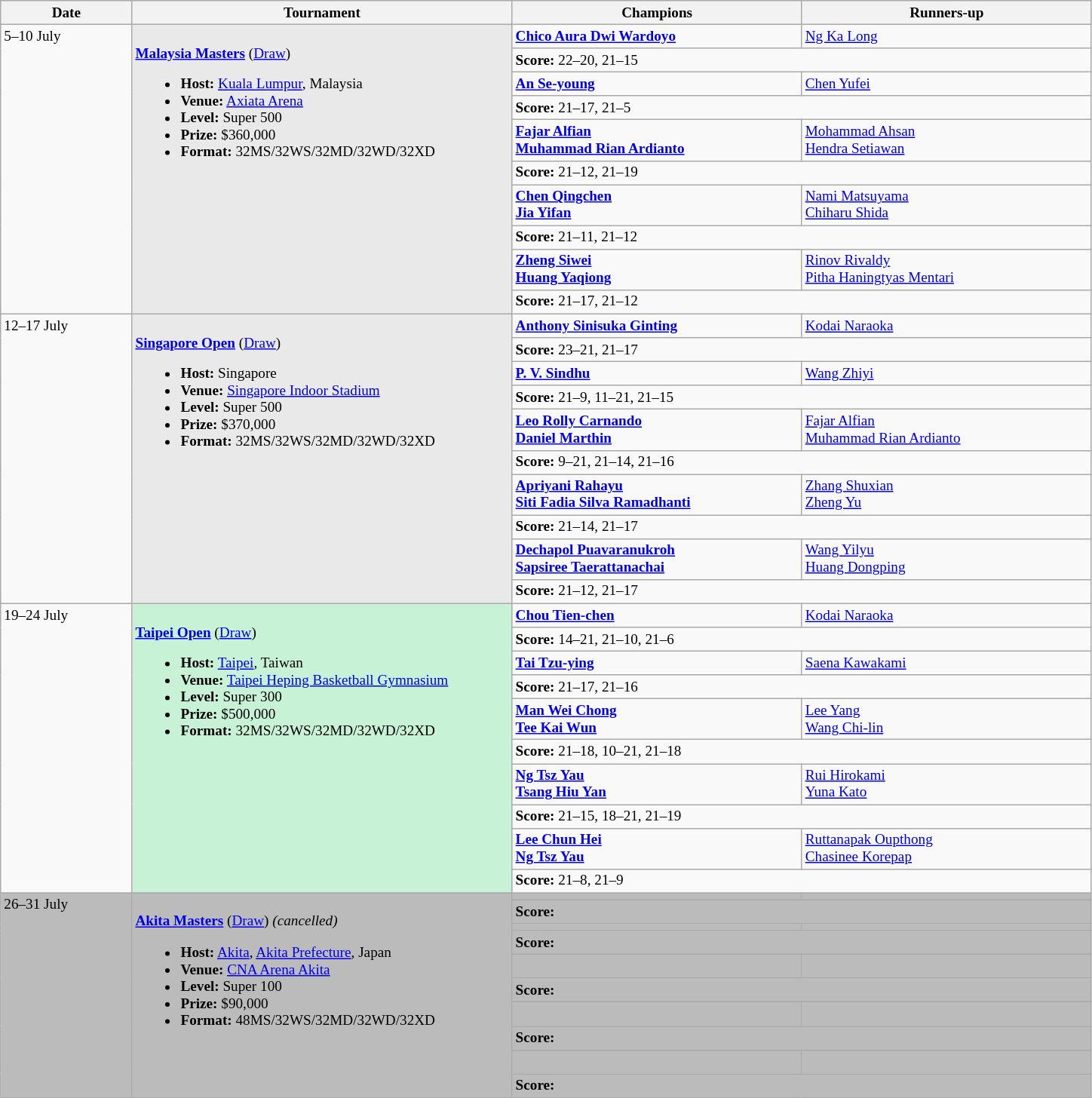<table class="wikitable" style="font-size:80%">
<tr>
<th width="110">Date</th>
<th width="330">Tournament</th>
<th width="250">Champions</th>
<th width="250">Runners-up</th>
</tr>
<tr valign="top">
<td rowspan="10">5–10 July</td>
<td bgcolor="#E9E9E9" rowspan="10"><br><strong><a href='#'>Malaysia Masters</a></strong> (<a href='#'>Draw</a>)<ul><li><strong>Host:</strong> <a href='#'>Kuala Lumpur</a>, Malaysia</li><li><strong>Venue:</strong> <a href='#'>Axiata Arena</a></li><li><strong>Level:</strong> Super 500</li><li><strong>Prize:</strong> $360,000</li><li><strong>Format:</strong> 32MS/32WS/32MD/32WD/32XD</li></ul></td>
<td><strong> <a href='#'>Chico Aura Dwi Wardoyo</a></strong></td>
<td> <a href='#'>Ng Ka Long</a></td>
</tr>
<tr>
<td colspan="2"><strong>Score:</strong> 22–20, 21–15</td>
</tr>
<tr valign="top">
<td><strong> <a href='#'>An Se-young</a></strong></td>
<td> <a href='#'>Chen Yufei</a></td>
</tr>
<tr>
<td colspan="2"><strong>Score:</strong> 21–17, 21–5</td>
</tr>
<tr valign="top">
<td><strong> <a href='#'>Fajar Alfian</a><br> <a href='#'>Muhammad Rian Ardianto</a></strong></td>
<td> <a href='#'>Mohammad Ahsan</a><br> <a href='#'>Hendra Setiawan</a></td>
</tr>
<tr>
<td colspan="2"><strong>Score:</strong> 21–12, 21–19</td>
</tr>
<tr valign="top">
<td><strong> <a href='#'>Chen Qingchen</a><br> <a href='#'>Jia Yifan</a></strong></td>
<td> <a href='#'>Nami Matsuyama</a><br> <a href='#'>Chiharu Shida</a></td>
</tr>
<tr>
<td colspan="2"><strong>Score:</strong> 21–11, 21–12</td>
</tr>
<tr valign="top">
<td><strong> <a href='#'>Zheng Siwei</a><br> <a href='#'>Huang Yaqiong</a></strong></td>
<td> <a href='#'>Rinov Rivaldy</a><br> <a href='#'>Pitha Haningtyas Mentari</a></td>
</tr>
<tr>
<td colspan="2"><strong>Score:</strong> 21–17, 21–12</td>
</tr>
<tr valign="top">
<td rowspan="10">12–17 July</td>
<td bgcolor="#E9E9E9" rowspan="10"><br><strong><a href='#'>Singapore Open</a></strong> (<a href='#'>Draw</a>)<ul><li><strong>Host:</strong> Singapore</li><li><strong>Venue:</strong> <a href='#'>Singapore Indoor Stadium</a></li><li><strong>Level:</strong> Super 500</li><li><strong>Prize:</strong> $370,000</li><li><strong>Format:</strong> 32MS/32WS/32MD/32WD/32XD</li></ul></td>
<td><strong> <a href='#'>Anthony Sinisuka Ginting</a></strong></td>
<td> <a href='#'>Kodai Naraoka</a></td>
</tr>
<tr>
<td colspan="2"><strong>Score:</strong> 23–21, 21–17</td>
</tr>
<tr valign="top">
<td><strong> <a href='#'>P. V. Sindhu</a></strong></td>
<td> <a href='#'>Wang Zhiyi</a></td>
</tr>
<tr>
<td colspan="2"><strong>Score:</strong> 21–9, 11–21, 21–15</td>
</tr>
<tr valign="top">
<td><strong> <a href='#'>Leo Rolly Carnando</a><br> <a href='#'>Daniel Marthin</a></strong></td>
<td> <a href='#'>Fajar Alfian</a><br> <a href='#'>Muhammad Rian Ardianto</a></td>
</tr>
<tr>
<td colspan="2"><strong>Score:</strong> 9–21, 21–14, 21–16</td>
</tr>
<tr valign="top">
<td><strong> <a href='#'>Apriyani Rahayu</a><br> <a href='#'>Siti Fadia Silva Ramadhanti</a></strong></td>
<td> <a href='#'>Zhang Shuxian</a><br> <a href='#'>Zheng Yu</a></td>
</tr>
<tr>
<td colspan="2"><strong>Score:</strong> 21–14, 21–17</td>
</tr>
<tr valign="top">
<td><strong> <a href='#'>Dechapol Puavaranukroh</a><br> <a href='#'>Sapsiree Taerattanachai</a></strong></td>
<td> <a href='#'>Wang Yilyu</a><br> <a href='#'>Huang Dongping</a></td>
</tr>
<tr>
<td colspan="2"><strong>Score:</strong> 21–12, 21–17</td>
</tr>
<tr valign="top">
<td rowspan="10">19–24 July</td>
<td bgcolor="#C7F2D5" rowspan="10"><br><strong><a href='#'>Taipei Open</a></strong> (<a href='#'>Draw</a>)<ul><li><strong>Host:</strong> <a href='#'>Taipei</a>, Taiwan</li><li><strong>Venue:</strong> <a href='#'>Taipei Heping Basketball Gymnasium</a></li><li><strong>Level:</strong> Super 300</li><li><strong>Prize:</strong> $500,000</li><li><strong>Format:</strong> 32MS/32WS/32MD/32WD/32XD</li></ul></td>
<td><strong> <a href='#'>Chou Tien-chen</a></strong></td>
<td> <a href='#'>Kodai Naraoka</a></td>
</tr>
<tr>
<td colspan="2"><strong>Score:</strong> 14–21, 21–10, 21–6</td>
</tr>
<tr valign="top">
<td><strong> <a href='#'>Tai Tzu-ying</a></strong></td>
<td> <a href='#'>Saena Kawakami</a></td>
</tr>
<tr>
<td colspan="2"><strong>Score:</strong> 21–17, 21–16</td>
</tr>
<tr valign="top">
<td><strong> <a href='#'>Man Wei Chong</a><br> <a href='#'>Tee Kai Wun</a></strong></td>
<td> <a href='#'>Lee Yang</a><br> <a href='#'>Wang Chi-lin</a></td>
</tr>
<tr>
<td colspan="2"><strong>Score:</strong> 21–18, 10–21, 21–18</td>
</tr>
<tr valign="top">
<td><strong> <a href='#'>Ng Tsz Yau</a><br> <a href='#'>Tsang Hiu Yan</a></strong></td>
<td> <a href='#'>Rui Hirokami</a><br> <a href='#'>Yuna Kato</a></td>
</tr>
<tr>
<td colspan="2"><strong>Score:</strong> 21–15, 18–21, 21–19</td>
</tr>
<tr valign="top">
<td><strong> <a href='#'>Lee Chun Hei</a><br> <a href='#'>Ng Tsz Yau</a></strong></td>
<td> <a href='#'>Ruttanapak Oupthong</a><br> <a href='#'>Chasinee Korepap</a></td>
</tr>
<tr>
<td colspan="2"><strong>Score:</strong> 21–8, 21–9</td>
</tr>
<tr valign="top" bgcolor="#BBBBBB">
<td rowspan="10">26–31 July</td>
<td bgcolor="#BBBBBB" rowspan="10"><br><strong><a href='#'>Akita Masters</a></strong> (<a href='#'>Draw</a>) <em>(cancelled)</em><ul><li><strong>Host:</strong> <a href='#'>Akita</a>, <a href='#'>Akita Prefecture</a>, Japan</li><li><strong>Venue:</strong> <a href='#'>CNA Arena Akita</a></li><li><strong>Level:</strong> Super 100</li><li><strong>Prize:</strong> $90,000</li><li><strong>Format:</strong> 48MS/32WS/32MD/32WD/32XD</li></ul></td>
<td><strong> </strong></td>
<td></td>
</tr>
<tr bgcolor="#BBBBBB">
<td colspan="2"><strong>Score:</strong></td>
</tr>
<tr valign="top" bgcolor="#BBBBBB">
<td><strong> </strong></td>
<td></td>
</tr>
<tr bgcolor="#BBBBBB">
<td colspan="2"><strong>Score:</strong></td>
</tr>
<tr valign="top" bgcolor="#BBBBBB">
<td><strong> <br> </strong></td>
<td> <br></td>
</tr>
<tr bgcolor="#BBBBBB">
<td colspan="2"><strong>Score:</strong></td>
</tr>
<tr valign="top" bgcolor="#BBBBBB">
<td><strong> <br> </strong></td>
<td> <br></td>
</tr>
<tr bgcolor="#BBBBBB">
<td colspan="2"><strong>Score:</strong></td>
</tr>
<tr valign="top" bgcolor="#BBBBBB">
<td><strong> <br> </strong></td>
<td> <br></td>
</tr>
<tr bgcolor="#BBBBBB">
<td colspan="2"><strong>Score:</strong></td>
</tr>
</table>
